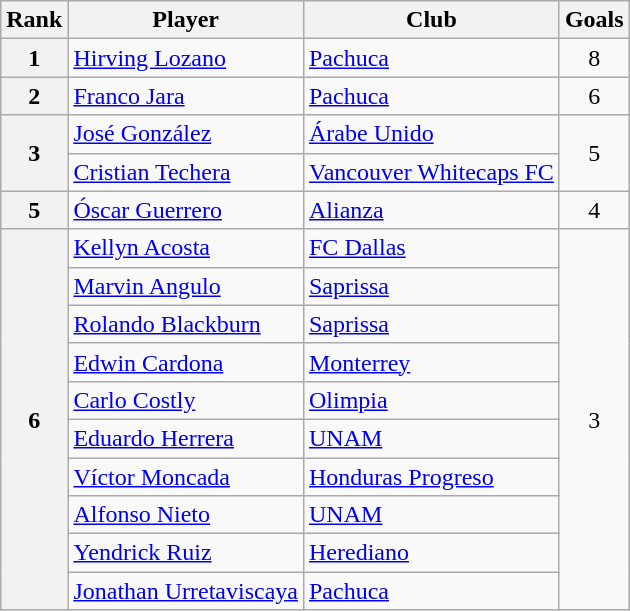<table class="wikitable" style="text-align:center">
<tr>
<th>Rank</th>
<th>Player</th>
<th>Club</th>
<th>Goals</th>
</tr>
<tr>
<th>1</th>
<td align="left"> <a href='#'>Hirving Lozano</a></td>
<td align="left"> <a href='#'>Pachuca</a></td>
<td>8</td>
</tr>
<tr>
<th>2</th>
<td align="left"> <a href='#'>Franco Jara</a></td>
<td align="left"> <a href='#'>Pachuca</a></td>
<td>6</td>
</tr>
<tr>
<th rowspan=2>3</th>
<td align="left"> <a href='#'>José González</a></td>
<td align="left"> <a href='#'>Árabe Unido</a></td>
<td rowspan=2>5</td>
</tr>
<tr>
<td align="left"> <a href='#'>Cristian Techera</a></td>
<td align="left"> <a href='#'>Vancouver Whitecaps FC</a></td>
</tr>
<tr>
<th>5</th>
<td align="left"> <a href='#'>Óscar Guerrero</a></td>
<td align="left"> <a href='#'>Alianza</a></td>
<td>4</td>
</tr>
<tr>
<th rowspan=10>6</th>
<td align="left"> <a href='#'>Kellyn Acosta</a></td>
<td align="left"> <a href='#'>FC Dallas</a></td>
<td rowspan=10>3</td>
</tr>
<tr>
<td align="left"> <a href='#'>Marvin Angulo</a></td>
<td align="left"> <a href='#'>Saprissa</a></td>
</tr>
<tr>
<td align="left"> <a href='#'>Rolando Blackburn</a></td>
<td align="left"> <a href='#'>Saprissa</a></td>
</tr>
<tr>
<td align="left"> <a href='#'>Edwin Cardona</a></td>
<td align="left"> <a href='#'>Monterrey</a></td>
</tr>
<tr>
<td align="left"> <a href='#'>Carlo Costly</a></td>
<td align="left"> <a href='#'>Olimpia</a></td>
</tr>
<tr>
<td align="left"> <a href='#'>Eduardo Herrera</a></td>
<td align="left"> <a href='#'>UNAM</a></td>
</tr>
<tr>
<td align="left"> <a href='#'>Víctor Moncada</a></td>
<td align="left"> <a href='#'>Honduras Progreso</a></td>
</tr>
<tr>
<td align="left"> <a href='#'>Alfonso Nieto</a></td>
<td align="left"> <a href='#'>UNAM</a></td>
</tr>
<tr>
<td align="left"> <a href='#'>Yendrick Ruiz</a></td>
<td align="left"> <a href='#'>Herediano</a></td>
</tr>
<tr>
<td align="left"> <a href='#'>Jonathan Urretaviscaya</a></td>
<td align="left"> <a href='#'>Pachuca</a></td>
</tr>
</table>
